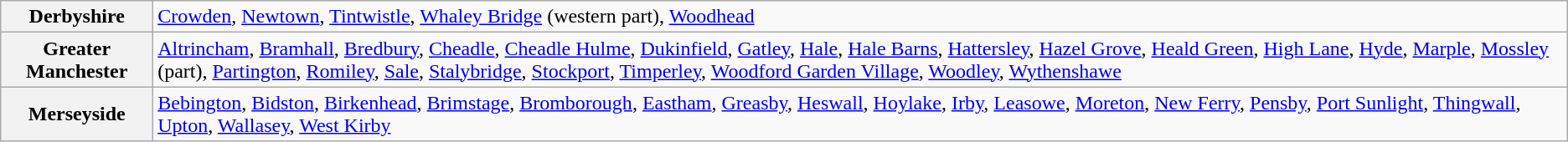<table class="wikitable" style="width:auto">
<tr>
<th scope="row">Derbyshire</th>
<td><a href='#'>Crowden</a>, <a href='#'>Newtown</a>, <a href='#'>Tintwistle</a>, <a href='#'>Whaley Bridge</a> (western part), <a href='#'>Woodhead</a></td>
</tr>
<tr>
<th scope="row">Greater Manchester</th>
<td><a href='#'>Altrincham</a>, <a href='#'>Bramhall</a>, <a href='#'>Bredbury</a>, <a href='#'>Cheadle</a>, <a href='#'>Cheadle Hulme</a>, <a href='#'>Dukinfield</a>, <a href='#'>Gatley</a>, <a href='#'>Hale</a>, <a href='#'>Hale Barns</a>, <a href='#'>Hattersley</a>, <a href='#'>Hazel Grove</a>, <a href='#'>Heald Green</a>, <a href='#'>High Lane</a>, <a href='#'>Hyde</a>, <a href='#'>Marple</a>, <a href='#'>Mossley</a> (part), <a href='#'>Partington</a>, <a href='#'>Romiley</a>, <a href='#'>Sale</a>, <a href='#'>Stalybridge</a>, <a href='#'>Stockport</a>, <a href='#'>Timperley</a>, <a href='#'>Woodford Garden Village</a>, <a href='#'>Woodley</a>, <a href='#'>Wythenshawe</a></td>
</tr>
<tr>
<th scope="row">Merseyside</th>
<td><a href='#'>Bebington</a>, <a href='#'>Bidston</a>, <a href='#'>Birkenhead</a>, <a href='#'>Brimstage</a>, <a href='#'>Bromborough</a>, <a href='#'>Eastham</a>, <a href='#'>Greasby</a>, <a href='#'>Heswall</a>, <a href='#'>Hoylake</a>, <a href='#'>Irby</a>, <a href='#'>Leasowe</a>, <a href='#'>Moreton</a>, <a href='#'>New Ferry</a>, <a href='#'>Pensby</a>, <a href='#'>Port Sunlight</a>, <a href='#'>Thingwall</a>, <a href='#'>Upton</a>, <a href='#'>Wallasey</a>, <a href='#'>West Kirby</a></td>
</tr>
</table>
